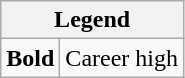<table class="wikitable">
<tr>
<th colspan="2">Legend</th>
</tr>
<tr>
<td><strong>Bold</strong></td>
<td>Career high</td>
</tr>
</table>
